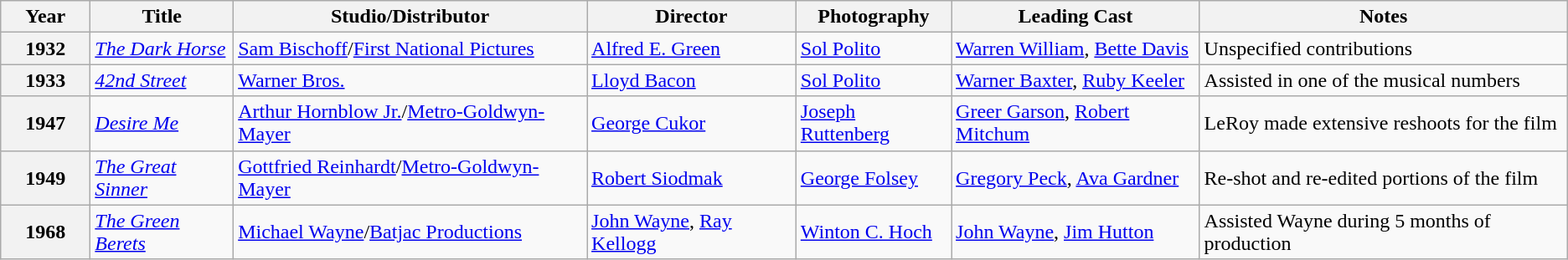<table class="wikitable sortable">
<tr>
<th style="width: 4em;">Year</th>
<th>Title</th>
<th>Studio/Distributor</th>
<th>Director</th>
<th class="unsortable">Photography</th>
<th class="unsortable">Leading Cast</th>
<th class="unsortable">Notes</th>
</tr>
<tr>
<th>1932</th>
<td><em><a href='#'>The Dark Horse</a></em></td>
<td><a href='#'>Sam Bischoff</a>/<a href='#'>First National Pictures</a></td>
<td><a href='#'>Alfred E. Green</a></td>
<td><a href='#'>Sol Polito</a></td>
<td><a href='#'>Warren William</a>, <a href='#'>Bette Davis</a></td>
<td>Unspecified contributions</td>
</tr>
<tr>
<th>1933</th>
<td><em><a href='#'>42nd Street</a></em></td>
<td><a href='#'>Warner Bros.</a></td>
<td><a href='#'>Lloyd Bacon</a></td>
<td><a href='#'>Sol Polito</a></td>
<td><a href='#'>Warner Baxter</a>, <a href='#'>Ruby Keeler</a></td>
<td>Assisted in one of the musical numbers</td>
</tr>
<tr>
<th>1947</th>
<td><em><a href='#'>Desire Me</a></em></td>
<td><a href='#'>Arthur Hornblow Jr.</a>/<a href='#'>Metro-Goldwyn-Mayer</a></td>
<td><a href='#'>George Cukor</a></td>
<td><a href='#'>Joseph Ruttenberg</a></td>
<td><a href='#'>Greer Garson</a>, <a href='#'>Robert Mitchum</a></td>
<td>LeRoy made extensive reshoots for the film</td>
</tr>
<tr>
<th>1949</th>
<td><em><a href='#'>The Great Sinner</a></em></td>
<td><a href='#'>Gottfried Reinhardt</a>/<a href='#'>Metro-Goldwyn-Mayer</a></td>
<td><a href='#'>Robert Siodmak</a></td>
<td><a href='#'>George Folsey</a></td>
<td><a href='#'>Gregory Peck</a>, <a href='#'>Ava Gardner</a></td>
<td>Re-shot and re-edited portions of the film</td>
</tr>
<tr>
<th>1968</th>
<td><em><a href='#'>The Green Berets</a></em></td>
<td><a href='#'>Michael Wayne</a>/<a href='#'>Batjac Productions</a></td>
<td><a href='#'>John Wayne</a>, <a href='#'>Ray Kellogg</a></td>
<td><a href='#'>Winton C. Hoch</a></td>
<td><a href='#'>John Wayne</a>, <a href='#'>Jim Hutton</a></td>
<td>Assisted Wayne during 5 months of production</td>
</tr>
</table>
